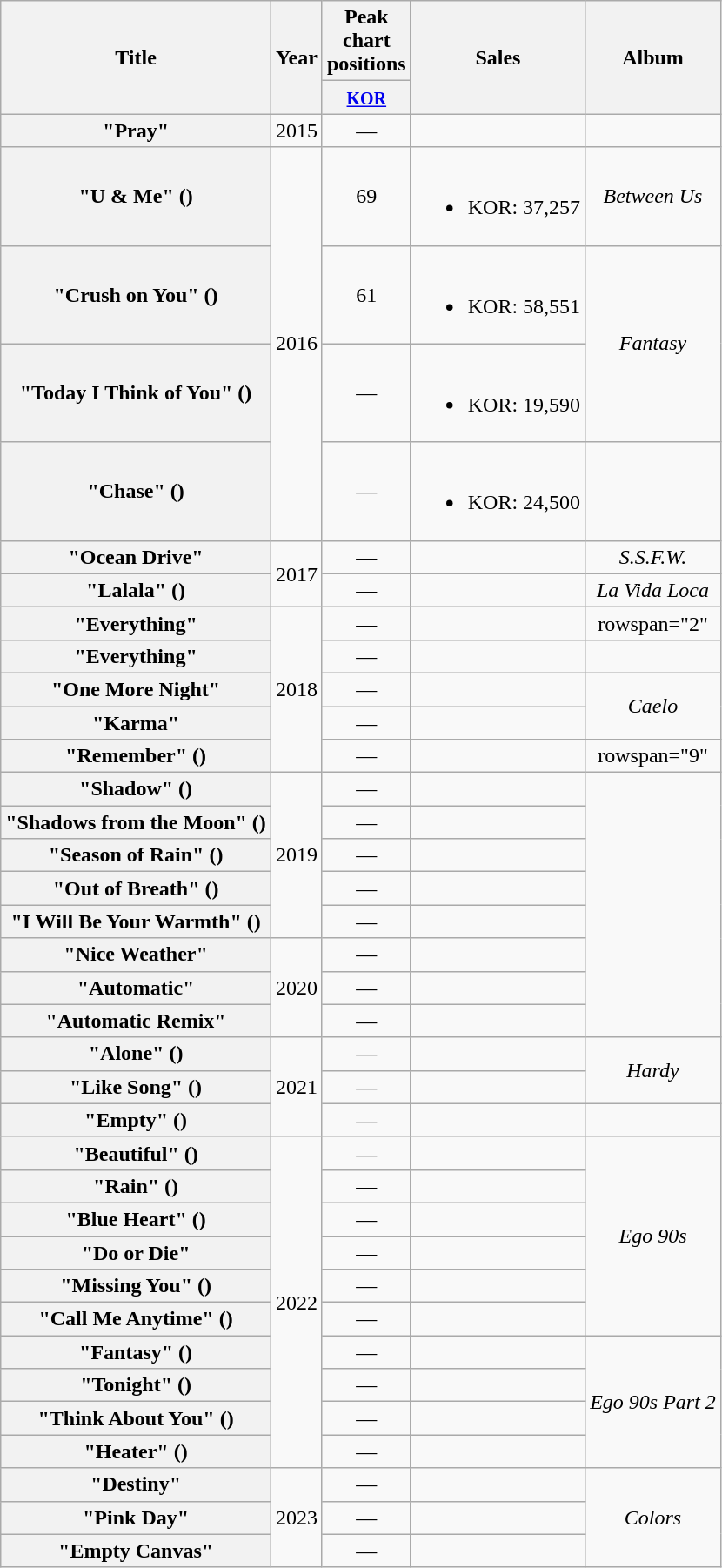<table class="wikitable plainrowheaders" style="text-align:center;">
<tr>
<th scope="col" rowspan="2">Title</th>
<th scope="col" rowspan="2">Year</th>
<th scope="col" style="width:3em;">Peak chart positions</th>
<th scope="col" rowspan="2">Sales</th>
<th scope="col" rowspan="2">Album</th>
</tr>
<tr>
<th><small><a href='#'>KOR</a></small><br></th>
</tr>
<tr>
<th scope="row">"Pray"</th>
<td>2015</td>
<td>—</td>
<td></td>
<td></td>
</tr>
<tr>
<th scope="row">"U & Me" ()<br></th>
<td rowspan="4">2016</td>
<td>69</td>
<td><br><ul><li>KOR: 37,257</li></ul></td>
<td><em>Between Us</em> </td>
</tr>
<tr>
<th scope="row">"Crush on You" ()<br></th>
<td>61</td>
<td><br><ul><li>KOR: 58,551</li></ul></td>
<td rowspan="2"><em>Fantasy</em> </td>
</tr>
<tr>
<th scope="row">"Today I Think of You" ()<br></th>
<td>—</td>
<td><br><ul><li>KOR: 19,590</li></ul></td>
</tr>
<tr>
<th scope="row">"Chase" ()<br></th>
<td>—</td>
<td><br><ul><li>KOR: 24,500</li></ul></td>
<td></td>
</tr>
<tr>
<th scope="row">"Ocean Drive"<br></th>
<td rowspan="2">2017</td>
<td>—</td>
<td></td>
<td><em>S.S.F.W.</em> </td>
</tr>
<tr>
<th scope="row">"Lalala" ()<br></th>
<td>—</td>
<td></td>
<td><em>La Vida Loca</em> </td>
</tr>
<tr>
<th scope="row">"Everything"<br></th>
<td rowspan="5">2018</td>
<td>—</td>
<td></td>
<td>rowspan="2" </td>
</tr>
<tr>
<th scope="row">"Everything"<br></th>
<td>—</td>
<td></td>
</tr>
<tr>
<th scope="row">"One More Night"<br></th>
<td>—</td>
<td></td>
<td rowspan="2"><em>Caelo</em></td>
</tr>
<tr>
<th scope="row">"Karma"<br></th>
<td>—</td>
<td></td>
</tr>
<tr>
<th scope="row">"Remember" ()<br></th>
<td>—</td>
<td></td>
<td>rowspan="9" </td>
</tr>
<tr>
<th scope="row">"Shadow" ()</th>
<td rowspan="5">2019</td>
<td>—</td>
<td></td>
</tr>
<tr>
<th scope="row">"Shadows from the Moon" ()</th>
<td>—</td>
<td></td>
</tr>
<tr>
<th scope="row">"Season of Rain" ()<br></th>
<td>—</td>
<td></td>
</tr>
<tr>
<th scope="row">"Out of Breath" ()<br></th>
<td>—</td>
<td></td>
</tr>
<tr>
<th scope="row">"I Will Be Your Warmth" ()<br></th>
<td>—</td>
<td></td>
</tr>
<tr>
<th scope="row">"Nice Weather" <br></th>
<td rowspan="3">2020</td>
<td>—</td>
<td></td>
</tr>
<tr>
<th scope="row">"Automatic"<br></th>
<td>—</td>
<td></td>
</tr>
<tr>
<th scope="row">"Automatic Remix"<br></th>
<td>—</td>
<td></td>
</tr>
<tr>
<th scope="row">"Alone" ()<br></th>
<td rowspan="3">2021</td>
<td>—</td>
<td></td>
<td rowspan="2"><em>Hardy</em></td>
</tr>
<tr>
<th scope="row">"Like Song" ()<br></th>
<td>—</td>
<td></td>
</tr>
<tr>
<th scope="row">"Empty" ()<br></th>
<td>—</td>
<td></td>
<td></td>
</tr>
<tr>
<th scope="row">"Beautiful" ()<br></th>
<td rowspan="10">2022</td>
<td>—</td>
<td></td>
<td rowspan="6"><em>Ego 90s</em></td>
</tr>
<tr>
<th scope="row">"Rain" ()<br></th>
<td>—</td>
<td></td>
</tr>
<tr>
<th scope="row">"Blue Heart" ()<br></th>
<td>—</td>
<td></td>
</tr>
<tr>
<th scope="row">"Do or Die"<br></th>
<td>—</td>
<td></td>
</tr>
<tr>
<th scope="row">"Missing You" ()<br></th>
<td>—</td>
<td></td>
</tr>
<tr>
<th scope="row">"Call Me Anytime" ()</th>
<td>—</td>
<td></td>
</tr>
<tr>
<th scope="row">"Fantasy" ()<br></th>
<td>—</td>
<td></td>
<td rowspan="4"><em>Ego 90s Part 2</em></td>
</tr>
<tr>
<th scope="row">"Tonight" ()</th>
<td>—</td>
<td></td>
</tr>
<tr>
<th scope="row">"Think About You" ()<br></th>
<td>—</td>
<td></td>
</tr>
<tr>
<th scope="row">"Heater" ()<br></th>
<td>—</td>
<td></td>
</tr>
<tr>
<th scope="row">"Destiny"<br></th>
<td rowspan="3">2023</td>
<td>—</td>
<td></td>
<td rowspan="3"><em>Colors</em></td>
</tr>
<tr>
<th scope="row">"Pink Day"<br></th>
<td>—</td>
<td></td>
</tr>
<tr>
<th scope="row">"Empty Canvas"<br></th>
<td>—</td>
<td></td>
</tr>
</table>
